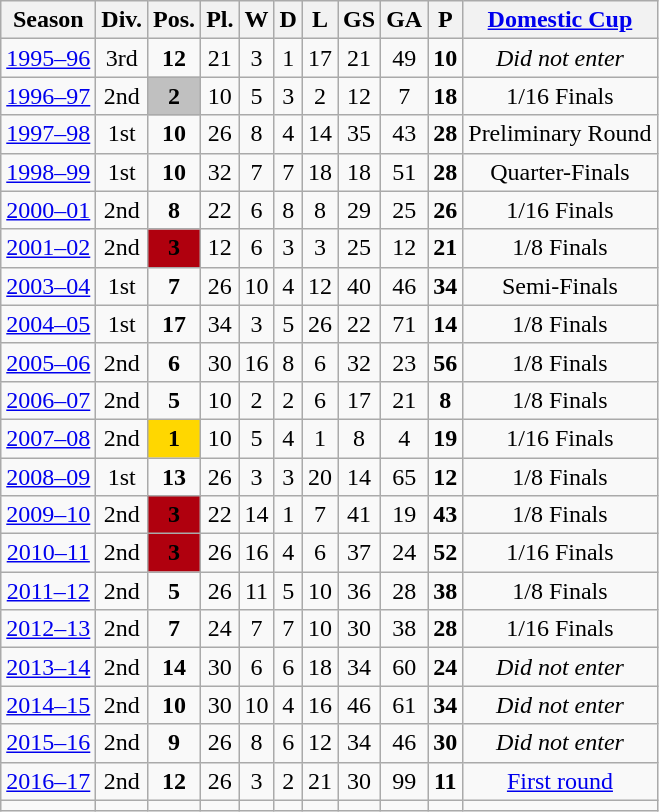<table class="wikitable">
<tr>
<th>Season</th>
<th>Div.</th>
<th>Pos.</th>
<th>Pl.</th>
<th>W</th>
<th>D</th>
<th>L</th>
<th>GS</th>
<th>GA</th>
<th>P</th>
<th><a href='#'>Domestic Cup</a></th>
</tr>
<tr>
<td align=center><a href='#'>1995–96</a></td>
<td align=center>3rd</td>
<td align=center><strong>12</strong></td>
<td align=center>21</td>
<td align=center>3</td>
<td align=center>1</td>
<td align=center>17</td>
<td align=center>21</td>
<td align=center>49</td>
<td align=center><strong>10</strong></td>
<td align=center><em>Did not enter</em></td>
</tr>
<tr>
<td align=center><a href='#'>1996–97</a></td>
<td align=center>2nd</td>
<td align=center bgcolor=silver><strong>2</strong></td>
<td align=center>10</td>
<td align=center>5</td>
<td align=center>3</td>
<td align=center>2</td>
<td align=center>12</td>
<td align=center>7</td>
<td align=center><strong>18</strong></td>
<td align=center>1/16 Finals</td>
</tr>
<tr>
<td align=center><a href='#'>1997–98</a></td>
<td align=center>1st</td>
<td align=center><strong>10</strong></td>
<td align=center>26</td>
<td align=center>8</td>
<td align=center>4</td>
<td align=center>14</td>
<td align=center>35</td>
<td align=center>43</td>
<td align=center><strong>28</strong></td>
<td align=center>Preliminary Round</td>
</tr>
<tr>
<td align=center><a href='#'>1998–99</a></td>
<td align=center>1st</td>
<td align=center><strong>10</strong></td>
<td align=center>32</td>
<td align=center>7</td>
<td align=center>7</td>
<td align=center>18</td>
<td align=center>18</td>
<td align=center>51</td>
<td align=center><strong>28</strong></td>
<td align=center>Quarter-Finals</td>
</tr>
<tr>
<td align=center><a href='#'>2000–01</a></td>
<td align=center>2nd</td>
<td align=center><strong>8</strong></td>
<td align=center>22</td>
<td align=center>6</td>
<td align=center>8</td>
<td align=center>8</td>
<td align=center>29</td>
<td align=center>25</td>
<td align=center><strong>26</strong></td>
<td align=center>1/16 Finals</td>
</tr>
<tr>
<td align=center><a href='#'>2001–02</a></td>
<td align=center>2nd</td>
<td align=center bgcolor=bronze><strong>3</strong></td>
<td align=center>12</td>
<td align=center>6</td>
<td align=center>3</td>
<td align=center>3</td>
<td align=center>25</td>
<td align=center>12</td>
<td align=center><strong>21</strong></td>
<td align=center>1/8 Finals</td>
</tr>
<tr>
<td align=center><a href='#'>2003–04</a></td>
<td align=center>1st</td>
<td align=center><strong>7</strong></td>
<td align=center>26</td>
<td align=center>10</td>
<td align=center>4</td>
<td align=center>12</td>
<td align=center>40</td>
<td align=center>46</td>
<td align=center><strong>34</strong></td>
<td align=center>Semi-Finals</td>
</tr>
<tr>
<td align=center><a href='#'>2004–05</a></td>
<td align=center>1st</td>
<td align=center><strong>17</strong></td>
<td align=center>34</td>
<td align=center>3</td>
<td align=center>5</td>
<td align=center>26</td>
<td align=center>22</td>
<td align=center>71</td>
<td align=center><strong>14</strong></td>
<td align=center>1/8 Finals</td>
</tr>
<tr>
<td align=center><a href='#'>2005–06</a></td>
<td align=center>2nd</td>
<td align=center><strong>6</strong></td>
<td align=center>30</td>
<td align=center>16</td>
<td align=center>8</td>
<td align=center>6</td>
<td align=center>32</td>
<td align=center>23</td>
<td align=center><strong>56</strong></td>
<td align=center>1/8 Finals</td>
</tr>
<tr>
<td align=center><a href='#'>2006–07</a></td>
<td align=center>2nd</td>
<td align=center><strong>5</strong></td>
<td align=center>10</td>
<td align=center>2</td>
<td align=center>2</td>
<td align=center>6</td>
<td align=center>17</td>
<td align=center>21</td>
<td align=center><strong>8</strong></td>
<td align=center>1/8 Finals</td>
</tr>
<tr>
<td align=center><a href='#'>2007–08</a></td>
<td align=center>2nd</td>
<td align=center bgcolor=gold><strong>1</strong></td>
<td align=center>10</td>
<td align=center>5</td>
<td align=center>4</td>
<td align=center>1</td>
<td align=center>8</td>
<td align=center>4</td>
<td align=center><strong>19</strong></td>
<td align=center>1/16 Finals</td>
</tr>
<tr>
<td align=center><a href='#'>2008–09</a></td>
<td align=center>1st</td>
<td align=center><strong>13</strong></td>
<td align=center>26</td>
<td align=center>3</td>
<td align=center>3</td>
<td align=center>20</td>
<td align=center>14</td>
<td align=center>65</td>
<td align=center><strong>12</strong></td>
<td align=center>1/8 Finals</td>
</tr>
<tr>
<td align=center><a href='#'>2009–10</a></td>
<td align=center>2nd</td>
<td align=center bgcolor=bronze><strong>3</strong></td>
<td align=center>22</td>
<td align=center>14</td>
<td align=center>1</td>
<td align=center>7</td>
<td align=center>41</td>
<td align=center>19</td>
<td align=center><strong>43</strong></td>
<td align=center>1/8 Finals</td>
</tr>
<tr>
<td align=center><a href='#'>2010–11</a></td>
<td align=center>2nd</td>
<td align=center bgcolor=bronze><strong>3</strong></td>
<td align=center>26</td>
<td align=center>16</td>
<td align=center>4</td>
<td align=center>6</td>
<td align=center>37</td>
<td align=center>24</td>
<td align=center><strong>52</strong></td>
<td align=center>1/16 Finals</td>
</tr>
<tr>
<td align=center><a href='#'>2011–12</a></td>
<td align=center>2nd</td>
<td align=center><strong>5</strong></td>
<td align=center>26</td>
<td align=center>11</td>
<td align=center>5</td>
<td align=center>10</td>
<td align=center>36</td>
<td align=center>28</td>
<td align=center><strong>38</strong></td>
<td align=center>1/8 Finals</td>
</tr>
<tr>
<td align=center><a href='#'>2012–13</a></td>
<td align=center>2nd</td>
<td align=center><strong>7</strong></td>
<td align=center>24</td>
<td align=center>7</td>
<td align=center>7</td>
<td align=center>10</td>
<td align=center>30</td>
<td align=center>38</td>
<td align=center><strong>28</strong></td>
<td align=center>1/16 Finals</td>
</tr>
<tr>
<td align=center><a href='#'>2013–14</a></td>
<td align=center>2nd</td>
<td align=center><strong>14</strong></td>
<td align=center>30</td>
<td align=center>6</td>
<td align=center>6</td>
<td align=center>18</td>
<td align=center>34</td>
<td align=center>60</td>
<td align=center><strong>24</strong></td>
<td align=center><em>Did not enter</em></td>
</tr>
<tr>
<td align=center><a href='#'>2014–15</a></td>
<td align=center>2nd</td>
<td align=center><strong>10</strong></td>
<td align=center>30</td>
<td align=center>10</td>
<td align=center>4</td>
<td align=center>16</td>
<td align=center>46</td>
<td align=center>61</td>
<td align=center><strong>34</strong></td>
<td align=center><em>Did not enter</em></td>
</tr>
<tr>
<td align=center><a href='#'>2015–16</a></td>
<td align=center>2nd</td>
<td align=center><strong>9</strong></td>
<td align=center>26</td>
<td align=center>8</td>
<td align=center>6</td>
<td align=center>12</td>
<td align=center>34</td>
<td align=center>46</td>
<td align=center><strong>30</strong></td>
<td align=center><em>Did not enter</em></td>
</tr>
<tr>
<td align=center><a href='#'>2016–17</a></td>
<td align=center>2nd</td>
<td align=center><strong>12</strong></td>
<td align=center>26</td>
<td align=center>3</td>
<td align=center>2</td>
<td align=center>21</td>
<td align=center>30</td>
<td align=center>99</td>
<td align=center><strong>11</strong></td>
<td align=center><a href='#'>First round</a></td>
</tr>
<tr>
<td align=center></td>
<td align=center></td>
<td align=center></td>
<td align=center></td>
<td align=center></td>
<td align=center></td>
<td align=center></td>
<td align=center></td>
<td align=center></td>
<td align=center></td>
<td align=center></td>
</tr>
</table>
